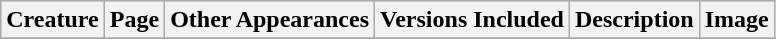<table class="wikitable">
<tr bgcolor="#CCCCCC">
<th>Creature</th>
<th>Page</th>
<th>Other Appearances</th>
<th>Versions Included</th>
<th>Description</th>
<th>Image</th>
</tr>
<tr>
</tr>
</table>
